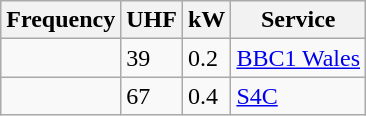<table class="wikitable sortable">
<tr>
<th>Frequency</th>
<th>UHF</th>
<th>kW</th>
<th>Service</th>
</tr>
<tr>
<td></td>
<td>39</td>
<td>0.2</td>
<td><a href='#'>BBC1 Wales</a></td>
</tr>
<tr>
<td></td>
<td>67</td>
<td>0.4</td>
<td><a href='#'>S4C</a></td>
</tr>
</table>
